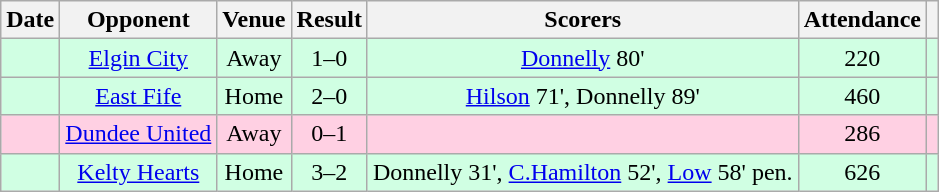<table class="wikitable sortable" style="text-align:center;">
<tr>
<th>Date</th>
<th>Opponent</th>
<th>Venue</th>
<th>Result</th>
<th class=unsortable>Scorers</th>
<th>Attendance</th>
<th></th>
</tr>
<tr style="background-color: #d0ffe3;">
<td></td>
<td><a href='#'>Elgin City</a></td>
<td>Away</td>
<td>1–0</td>
<td><a href='#'>Donnelly</a> 80'</td>
<td>220</td>
<td></td>
</tr>
<tr style="background-color: #d0ffe3;">
<td></td>
<td><a href='#'>East Fife</a></td>
<td>Home</td>
<td>2–0</td>
<td><a href='#'>Hilson</a> 71', Donnelly 89'</td>
<td>460</td>
<td></td>
</tr>
<tr style="background-color: #ffd0e3;">
<td></td>
<td><a href='#'>Dundee United</a></td>
<td>Away</td>
<td>0–1</td>
<td></td>
<td>286</td>
<td></td>
</tr>
<tr style="background-color: #d0ffe3;">
<td></td>
<td><a href='#'>Kelty Hearts</a></td>
<td>Home</td>
<td>3–2</td>
<td>Donnelly 31', <a href='#'>C.Hamilton</a> 52', <a href='#'>Low</a> 58' pen.</td>
<td>626</td>
<td></td>
</tr>
</table>
